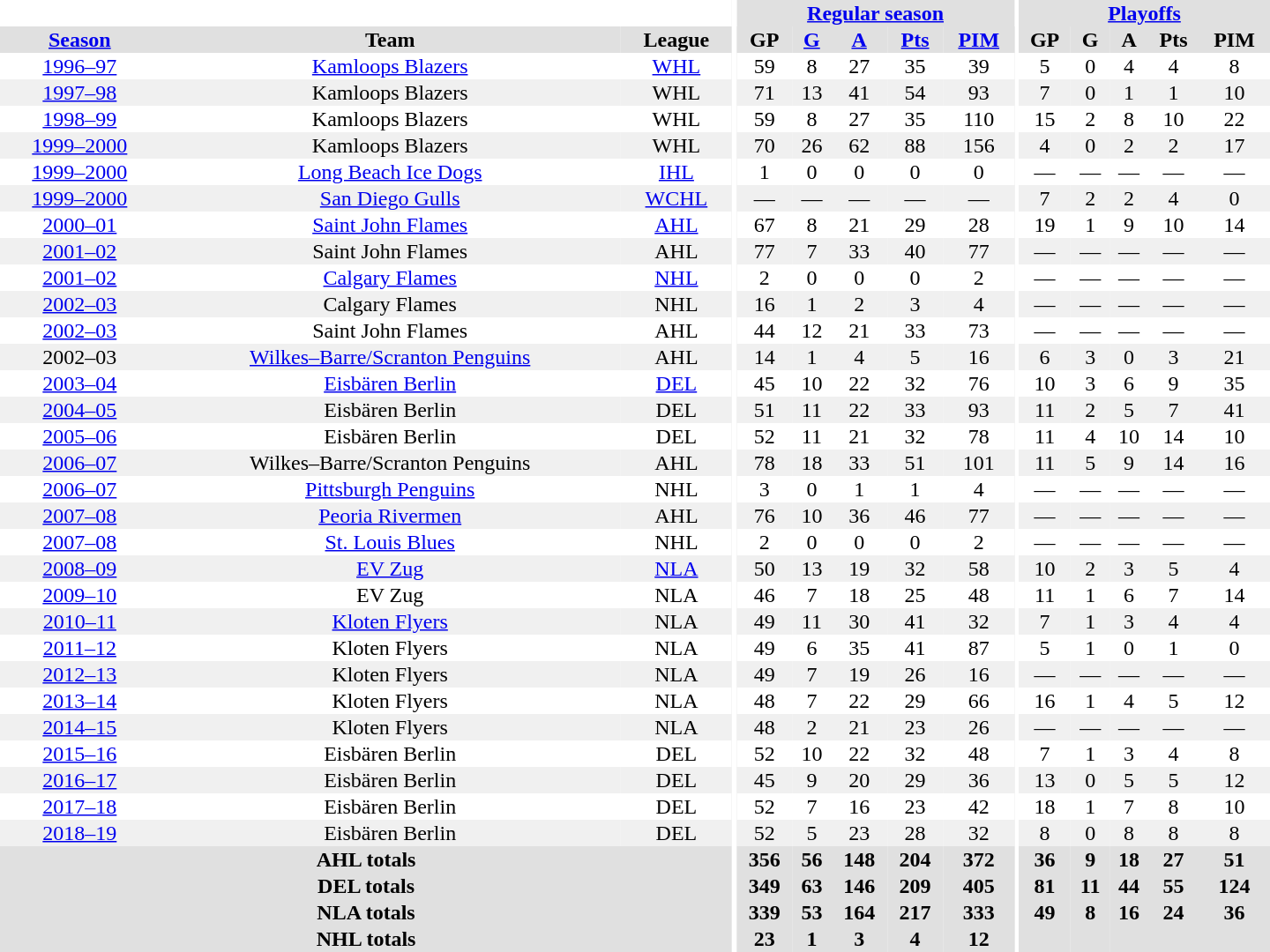<table border="0" cellpadding="1" cellspacing="0" style="text-align:center; width:60em">
<tr bgcolor="#e0e0e0">
<th colspan="3" bgcolor="#ffffff"></th>
<th rowspan="99" bgcolor="#ffffff"></th>
<th colspan="5"><a href='#'>Regular season</a></th>
<th rowspan="99" bgcolor="#ffffff"></th>
<th colspan="5"><a href='#'>Playoffs</a></th>
</tr>
<tr bgcolor="#e0e0e0">
<th><a href='#'>Season</a></th>
<th>Team</th>
<th>League</th>
<th>GP</th>
<th><a href='#'>G</a></th>
<th><a href='#'>A</a></th>
<th><a href='#'>Pts</a></th>
<th><a href='#'>PIM</a></th>
<th>GP</th>
<th>G</th>
<th>A</th>
<th>Pts</th>
<th>PIM</th>
</tr>
<tr>
<td><a href='#'>1996–97</a></td>
<td><a href='#'>Kamloops Blazers</a></td>
<td><a href='#'>WHL</a></td>
<td>59</td>
<td>8</td>
<td>27</td>
<td>35</td>
<td>39</td>
<td>5</td>
<td>0</td>
<td>4</td>
<td>4</td>
<td>8</td>
</tr>
<tr bgcolor="#f0f0f0">
<td><a href='#'>1997–98</a></td>
<td>Kamloops Blazers</td>
<td>WHL</td>
<td>71</td>
<td>13</td>
<td>41</td>
<td>54</td>
<td>93</td>
<td>7</td>
<td>0</td>
<td>1</td>
<td>1</td>
<td>10</td>
</tr>
<tr>
<td><a href='#'>1998–99</a></td>
<td>Kamloops Blazers</td>
<td>WHL</td>
<td>59</td>
<td>8</td>
<td>27</td>
<td>35</td>
<td>110</td>
<td>15</td>
<td>2</td>
<td>8</td>
<td>10</td>
<td>22</td>
</tr>
<tr bgcolor="#f0f0f0">
<td><a href='#'>1999–2000</a></td>
<td>Kamloops Blazers</td>
<td>WHL</td>
<td>70</td>
<td>26</td>
<td>62</td>
<td>88</td>
<td>156</td>
<td>4</td>
<td>0</td>
<td>2</td>
<td>2</td>
<td>17</td>
</tr>
<tr>
<td><a href='#'>1999–2000</a></td>
<td><a href='#'>Long Beach Ice Dogs</a></td>
<td><a href='#'>IHL</a></td>
<td>1</td>
<td>0</td>
<td>0</td>
<td>0</td>
<td>0</td>
<td>—</td>
<td>—</td>
<td>—</td>
<td>—</td>
<td>—</td>
</tr>
<tr bgcolor="#f0f0f0">
<td><a href='#'>1999–2000</a></td>
<td><a href='#'>San Diego Gulls</a></td>
<td><a href='#'>WCHL</a></td>
<td>—</td>
<td>—</td>
<td>—</td>
<td>—</td>
<td>—</td>
<td>7</td>
<td>2</td>
<td>2</td>
<td>4</td>
<td>0</td>
</tr>
<tr>
<td><a href='#'>2000–01</a></td>
<td><a href='#'>Saint John Flames</a></td>
<td><a href='#'>AHL</a></td>
<td>67</td>
<td>8</td>
<td>21</td>
<td>29</td>
<td>28</td>
<td>19</td>
<td>1</td>
<td>9</td>
<td>10</td>
<td>14</td>
</tr>
<tr bgcolor="#f0f0f0">
<td><a href='#'>2001–02</a></td>
<td>Saint John Flames</td>
<td>AHL</td>
<td>77</td>
<td>7</td>
<td>33</td>
<td>40</td>
<td>77</td>
<td>—</td>
<td>—</td>
<td>—</td>
<td>—</td>
<td>—</td>
</tr>
<tr>
<td><a href='#'>2001–02</a></td>
<td><a href='#'>Calgary Flames</a></td>
<td><a href='#'>NHL</a></td>
<td>2</td>
<td>0</td>
<td>0</td>
<td>0</td>
<td>2</td>
<td>—</td>
<td>—</td>
<td>—</td>
<td>—</td>
<td>—</td>
</tr>
<tr bgcolor="#f0f0f0">
<td><a href='#'>2002–03</a></td>
<td>Calgary Flames</td>
<td>NHL</td>
<td>16</td>
<td>1</td>
<td>2</td>
<td>3</td>
<td>4</td>
<td>—</td>
<td>—</td>
<td>—</td>
<td>—</td>
<td>—</td>
</tr>
<tr>
<td><a href='#'>2002–03</a></td>
<td>Saint John Flames</td>
<td>AHL</td>
<td>44</td>
<td>12</td>
<td>21</td>
<td>33</td>
<td>73</td>
<td>—</td>
<td>—</td>
<td>—</td>
<td>—</td>
<td>—</td>
</tr>
<tr bgcolor="#f0f0f0">
<td>2002–03</td>
<td><a href='#'>Wilkes–Barre/Scranton Penguins</a></td>
<td>AHL</td>
<td>14</td>
<td>1</td>
<td>4</td>
<td>5</td>
<td>16</td>
<td>6</td>
<td>3</td>
<td>0</td>
<td>3</td>
<td>21</td>
</tr>
<tr>
<td><a href='#'>2003–04</a></td>
<td><a href='#'>Eisbären Berlin</a></td>
<td><a href='#'>DEL</a></td>
<td>45</td>
<td>10</td>
<td>22</td>
<td>32</td>
<td>76</td>
<td>10</td>
<td>3</td>
<td>6</td>
<td>9</td>
<td>35</td>
</tr>
<tr bgcolor="#f0f0f0">
<td><a href='#'>2004–05</a></td>
<td>Eisbären Berlin</td>
<td>DEL</td>
<td>51</td>
<td>11</td>
<td>22</td>
<td>33</td>
<td>93</td>
<td>11</td>
<td>2</td>
<td>5</td>
<td>7</td>
<td>41</td>
</tr>
<tr>
<td><a href='#'>2005–06</a></td>
<td>Eisbären Berlin</td>
<td>DEL</td>
<td>52</td>
<td>11</td>
<td>21</td>
<td>32</td>
<td>78</td>
<td>11</td>
<td>4</td>
<td>10</td>
<td>14</td>
<td>10</td>
</tr>
<tr bgcolor="#f0f0f0">
<td><a href='#'>2006–07</a></td>
<td>Wilkes–Barre/Scranton Penguins</td>
<td>AHL</td>
<td>78</td>
<td>18</td>
<td>33</td>
<td>51</td>
<td>101</td>
<td>11</td>
<td>5</td>
<td>9</td>
<td>14</td>
<td>16</td>
</tr>
<tr>
<td><a href='#'>2006–07</a></td>
<td><a href='#'>Pittsburgh Penguins</a></td>
<td>NHL</td>
<td>3</td>
<td>0</td>
<td>1</td>
<td>1</td>
<td>4</td>
<td>—</td>
<td>—</td>
<td>—</td>
<td>—</td>
<td>—</td>
</tr>
<tr bgcolor="#f0f0f0">
<td><a href='#'>2007–08</a></td>
<td><a href='#'>Peoria Rivermen</a></td>
<td>AHL</td>
<td>76</td>
<td>10</td>
<td>36</td>
<td>46</td>
<td>77</td>
<td>—</td>
<td>—</td>
<td>—</td>
<td>—</td>
<td>—</td>
</tr>
<tr>
<td><a href='#'>2007–08</a></td>
<td><a href='#'>St. Louis Blues</a></td>
<td>NHL</td>
<td>2</td>
<td>0</td>
<td>0</td>
<td>0</td>
<td>2</td>
<td>—</td>
<td>—</td>
<td>—</td>
<td>—</td>
<td>—</td>
</tr>
<tr bgcolor="#f0f0f0">
<td><a href='#'>2008–09</a></td>
<td><a href='#'>EV Zug</a></td>
<td><a href='#'>NLA</a></td>
<td>50</td>
<td>13</td>
<td>19</td>
<td>32</td>
<td>58</td>
<td>10</td>
<td>2</td>
<td>3</td>
<td>5</td>
<td>4</td>
</tr>
<tr>
<td><a href='#'>2009–10</a></td>
<td>EV Zug</td>
<td>NLA</td>
<td>46</td>
<td>7</td>
<td>18</td>
<td>25</td>
<td>48</td>
<td>11</td>
<td>1</td>
<td>6</td>
<td>7</td>
<td>14</td>
</tr>
<tr bgcolor="#f0f0f0">
<td><a href='#'>2010–11</a></td>
<td><a href='#'>Kloten Flyers</a></td>
<td>NLA</td>
<td>49</td>
<td>11</td>
<td>30</td>
<td>41</td>
<td>32</td>
<td>7</td>
<td>1</td>
<td>3</td>
<td>4</td>
<td>4</td>
</tr>
<tr>
<td><a href='#'>2011–12</a></td>
<td>Kloten Flyers</td>
<td>NLA</td>
<td>49</td>
<td>6</td>
<td>35</td>
<td>41</td>
<td>87</td>
<td>5</td>
<td>1</td>
<td>0</td>
<td>1</td>
<td>0</td>
</tr>
<tr bgcolor="#f0f0f0">
<td><a href='#'>2012–13</a></td>
<td>Kloten Flyers</td>
<td>NLA</td>
<td>49</td>
<td>7</td>
<td>19</td>
<td>26</td>
<td>16</td>
<td>—</td>
<td>—</td>
<td>—</td>
<td>—</td>
<td>—</td>
</tr>
<tr>
<td><a href='#'>2013–14</a></td>
<td>Kloten Flyers</td>
<td>NLA</td>
<td>48</td>
<td>7</td>
<td>22</td>
<td>29</td>
<td>66</td>
<td>16</td>
<td>1</td>
<td>4</td>
<td>5</td>
<td>12</td>
</tr>
<tr bgcolor="#f0f0f0">
<td><a href='#'>2014–15</a></td>
<td>Kloten Flyers</td>
<td>NLA</td>
<td>48</td>
<td>2</td>
<td>21</td>
<td>23</td>
<td>26</td>
<td>—</td>
<td>—</td>
<td>—</td>
<td>—</td>
<td>—</td>
</tr>
<tr>
<td><a href='#'>2015–16</a></td>
<td>Eisbären Berlin</td>
<td>DEL</td>
<td>52</td>
<td>10</td>
<td>22</td>
<td>32</td>
<td>48</td>
<td>7</td>
<td>1</td>
<td>3</td>
<td>4</td>
<td>8</td>
</tr>
<tr bgcolor="#f0f0f0">
<td><a href='#'>2016–17</a></td>
<td>Eisbären Berlin</td>
<td>DEL</td>
<td>45</td>
<td>9</td>
<td>20</td>
<td>29</td>
<td>36</td>
<td>13</td>
<td>0</td>
<td>5</td>
<td>5</td>
<td>12</td>
</tr>
<tr>
<td><a href='#'>2017–18</a></td>
<td>Eisbären Berlin</td>
<td>DEL</td>
<td>52</td>
<td>7</td>
<td>16</td>
<td>23</td>
<td>42</td>
<td>18</td>
<td>1</td>
<td>7</td>
<td>8</td>
<td>10</td>
</tr>
<tr bgcolor="#f0f0f0">
<td><a href='#'>2018–19</a></td>
<td>Eisbären Berlin</td>
<td>DEL</td>
<td>52</td>
<td>5</td>
<td>23</td>
<td>28</td>
<td>32</td>
<td>8</td>
<td>0</td>
<td>8</td>
<td>8</td>
<td>8</td>
</tr>
<tr bgcolor="#e0e0e0">
<th colspan="3">AHL totals</th>
<th>356</th>
<th>56</th>
<th>148</th>
<th>204</th>
<th>372</th>
<th>36</th>
<th>9</th>
<th>18</th>
<th>27</th>
<th>51</th>
</tr>
<tr bgcolor="#e0e0e0">
<th colspan="3">DEL totals</th>
<th>349</th>
<th>63</th>
<th>146</th>
<th>209</th>
<th>405</th>
<th>81</th>
<th>11</th>
<th>44</th>
<th>55</th>
<th>124</th>
</tr>
<tr bgcolor="#e0e0e0">
<th colspan="3">NLA totals</th>
<th>339</th>
<th>53</th>
<th>164</th>
<th>217</th>
<th>333</th>
<th>49</th>
<th>8</th>
<th>16</th>
<th>24</th>
<th>36</th>
</tr>
<tr bgcolor="#e0e0e0">
<th colspan="3">NHL totals</th>
<th>23</th>
<th>1</th>
<th>3</th>
<th>4</th>
<th>12</th>
<th></th>
<th></th>
<th></th>
<th></th>
<th></th>
</tr>
</table>
